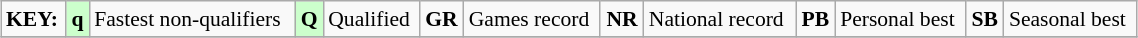<table class="wikitable" style="margin:0.5em auto; font-size:90%;position:relative;" width=60%>
<tr>
<td><strong>KEY:</strong></td>
<td bgcolor=ccffcc align=center><strong>q</strong></td>
<td>Fastest non-qualifiers</td>
<td bgcolor=ccffcc align=center><strong>Q</strong></td>
<td>Qualified</td>
<td align=center><strong>GR</strong></td>
<td>Games record</td>
<td align=center><strong>NR</strong></td>
<td>National record</td>
<td align=center><strong>PB</strong></td>
<td>Personal best</td>
<td align=center><strong>SB</strong></td>
<td>Seasonal best</td>
</tr>
<tr>
</tr>
</table>
